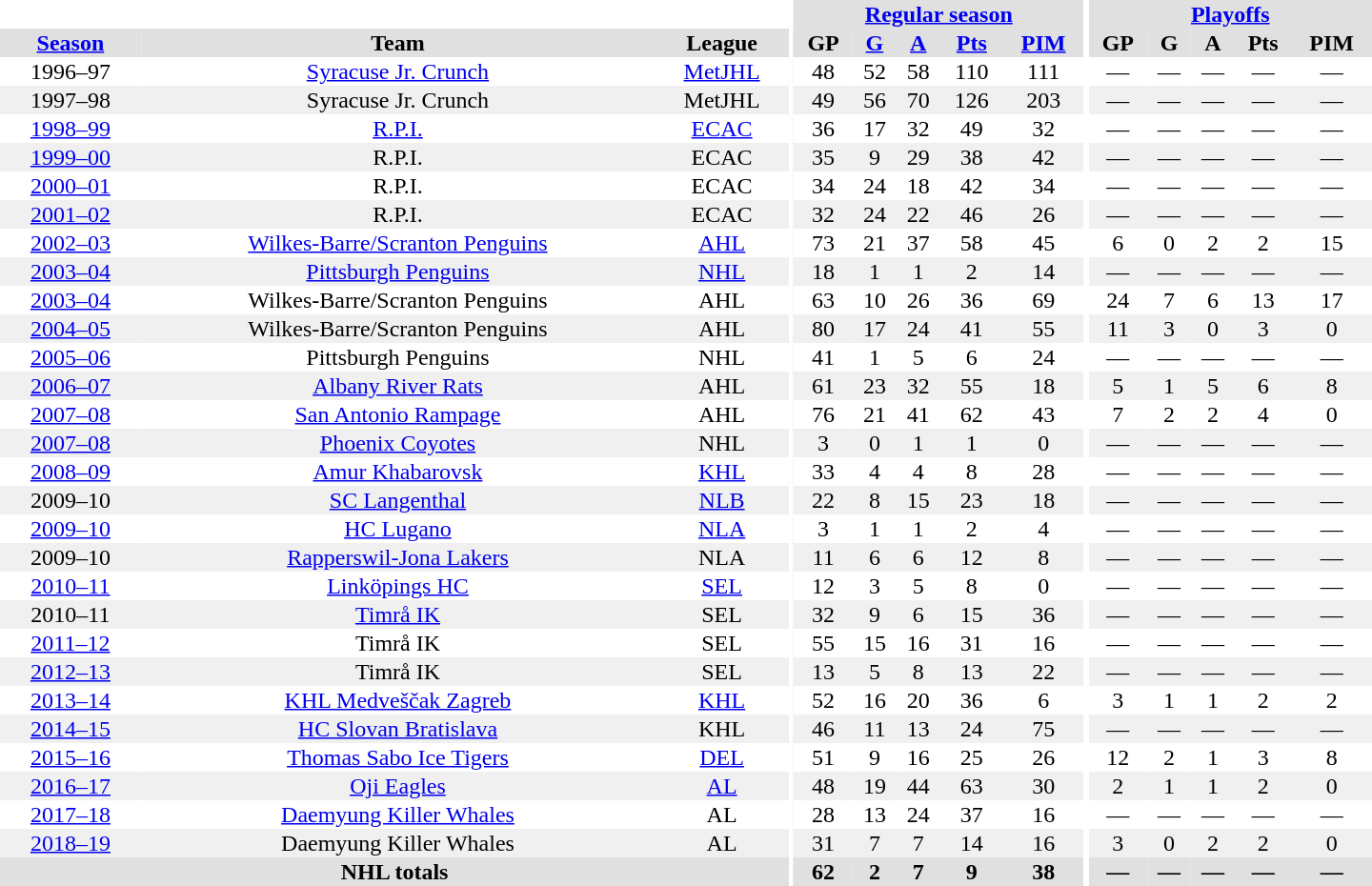<table border="0" cellpadding="1" cellspacing="0" style="text-align:center; width:60em">
<tr bgcolor="#e0e0e0">
<th colspan="3" bgcolor="#ffffff"></th>
<th rowspan="99" bgcolor="#ffffff"></th>
<th colspan="5"><a href='#'>Regular season</a></th>
<th rowspan="99" bgcolor="#ffffff"></th>
<th colspan="5"><a href='#'>Playoffs</a></th>
</tr>
<tr bgcolor="#e0e0e0">
<th><a href='#'>Season</a></th>
<th>Team</th>
<th>League</th>
<th>GP</th>
<th><a href='#'>G</a></th>
<th><a href='#'>A</a></th>
<th><a href='#'>Pts</a></th>
<th><a href='#'>PIM</a></th>
<th>GP</th>
<th>G</th>
<th>A</th>
<th>Pts</th>
<th>PIM</th>
</tr>
<tr>
<td>1996–97</td>
<td><a href='#'>Syracuse Jr. Crunch</a></td>
<td><a href='#'>MetJHL</a></td>
<td>48</td>
<td>52</td>
<td>58</td>
<td>110</td>
<td>111</td>
<td>—</td>
<td>—</td>
<td>—</td>
<td>—</td>
<td>—</td>
</tr>
<tr bgcolor="#f0f0f0">
<td>1997–98</td>
<td>Syracuse Jr. Crunch</td>
<td>MetJHL</td>
<td>49</td>
<td>56</td>
<td>70</td>
<td>126</td>
<td>203</td>
<td>—</td>
<td>—</td>
<td>—</td>
<td>—</td>
<td>—</td>
</tr>
<tr>
<td><a href='#'>1998–99</a></td>
<td><a href='#'>R.P.I.</a></td>
<td><a href='#'>ECAC</a></td>
<td>36</td>
<td>17</td>
<td>32</td>
<td>49</td>
<td>32</td>
<td>—</td>
<td>—</td>
<td>—</td>
<td>—</td>
<td>—</td>
</tr>
<tr bgcolor="#f0f0f0">
<td><a href='#'>1999–00</a></td>
<td>R.P.I.</td>
<td>ECAC</td>
<td>35</td>
<td>9</td>
<td>29</td>
<td>38</td>
<td>42</td>
<td>—</td>
<td>—</td>
<td>—</td>
<td>—</td>
<td>—</td>
</tr>
<tr>
<td><a href='#'>2000–01</a></td>
<td>R.P.I.</td>
<td>ECAC</td>
<td>34</td>
<td>24</td>
<td>18</td>
<td>42</td>
<td>34</td>
<td>—</td>
<td>—</td>
<td>—</td>
<td>—</td>
<td>—</td>
</tr>
<tr bgcolor="#f0f0f0">
<td><a href='#'>2001–02</a></td>
<td>R.P.I.</td>
<td>ECAC</td>
<td>32</td>
<td>24</td>
<td>22</td>
<td>46</td>
<td>26</td>
<td>—</td>
<td>—</td>
<td>—</td>
<td>—</td>
<td>—</td>
</tr>
<tr>
<td><a href='#'>2002–03</a></td>
<td><a href='#'>Wilkes-Barre/Scranton Penguins</a></td>
<td><a href='#'>AHL</a></td>
<td>73</td>
<td>21</td>
<td>37</td>
<td>58</td>
<td>45</td>
<td>6</td>
<td>0</td>
<td>2</td>
<td>2</td>
<td>15</td>
</tr>
<tr bgcolor="#f0f0f0">
<td><a href='#'>2003–04</a></td>
<td><a href='#'>Pittsburgh Penguins</a></td>
<td><a href='#'>NHL</a></td>
<td>18</td>
<td>1</td>
<td>1</td>
<td>2</td>
<td>14</td>
<td>—</td>
<td>—</td>
<td>—</td>
<td>—</td>
<td>—</td>
</tr>
<tr>
<td><a href='#'>2003–04</a></td>
<td>Wilkes-Barre/Scranton Penguins</td>
<td>AHL</td>
<td>63</td>
<td>10</td>
<td>26</td>
<td>36</td>
<td>69</td>
<td>24</td>
<td>7</td>
<td>6</td>
<td>13</td>
<td>17</td>
</tr>
<tr bgcolor="#f0f0f0">
<td><a href='#'>2004–05</a></td>
<td>Wilkes-Barre/Scranton Penguins</td>
<td>AHL</td>
<td>80</td>
<td>17</td>
<td>24</td>
<td>41</td>
<td>55</td>
<td>11</td>
<td>3</td>
<td>0</td>
<td>3</td>
<td>0</td>
</tr>
<tr>
<td><a href='#'>2005–06</a></td>
<td>Pittsburgh Penguins</td>
<td>NHL</td>
<td>41</td>
<td>1</td>
<td>5</td>
<td>6</td>
<td>24</td>
<td>—</td>
<td>—</td>
<td>—</td>
<td>—</td>
<td>—</td>
</tr>
<tr bgcolor="#f0f0f0">
<td><a href='#'>2006–07</a></td>
<td><a href='#'>Albany River Rats</a></td>
<td>AHL</td>
<td>61</td>
<td>23</td>
<td>32</td>
<td>55</td>
<td>18</td>
<td>5</td>
<td>1</td>
<td>5</td>
<td>6</td>
<td>8</td>
</tr>
<tr>
<td><a href='#'>2007–08</a></td>
<td><a href='#'>San Antonio Rampage</a></td>
<td>AHL</td>
<td>76</td>
<td>21</td>
<td>41</td>
<td>62</td>
<td>43</td>
<td>7</td>
<td>2</td>
<td>2</td>
<td>4</td>
<td>0</td>
</tr>
<tr bgcolor="#f0f0f0">
<td><a href='#'>2007–08</a></td>
<td><a href='#'>Phoenix Coyotes</a></td>
<td>NHL</td>
<td>3</td>
<td>0</td>
<td>1</td>
<td>1</td>
<td>0</td>
<td>—</td>
<td>—</td>
<td>—</td>
<td>—</td>
<td>—</td>
</tr>
<tr>
<td><a href='#'>2008–09</a></td>
<td><a href='#'>Amur Khabarovsk</a></td>
<td><a href='#'>KHL</a></td>
<td>33</td>
<td>4</td>
<td>4</td>
<td>8</td>
<td>28</td>
<td>—</td>
<td>—</td>
<td>—</td>
<td>—</td>
<td>—</td>
</tr>
<tr bgcolor="#f0f0f0">
<td>2009–10</td>
<td><a href='#'>SC Langenthal</a></td>
<td><a href='#'>NLB</a></td>
<td>22</td>
<td>8</td>
<td>15</td>
<td>23</td>
<td>18</td>
<td>—</td>
<td>—</td>
<td>—</td>
<td>—</td>
<td>—</td>
</tr>
<tr>
<td><a href='#'>2009–10</a></td>
<td><a href='#'>HC Lugano</a></td>
<td><a href='#'>NLA</a></td>
<td>3</td>
<td>1</td>
<td>1</td>
<td>2</td>
<td>4</td>
<td>—</td>
<td>—</td>
<td>—</td>
<td>—</td>
<td>—</td>
</tr>
<tr bgcolor="#f0f0f0">
<td>2009–10</td>
<td><a href='#'>Rapperswil-Jona Lakers</a></td>
<td>NLA</td>
<td>11</td>
<td>6</td>
<td>6</td>
<td>12</td>
<td>8</td>
<td>—</td>
<td>—</td>
<td>—</td>
<td>—</td>
<td>—</td>
</tr>
<tr>
<td><a href='#'>2010–11</a></td>
<td><a href='#'>Linköpings HC</a></td>
<td><a href='#'>SEL</a></td>
<td>12</td>
<td>3</td>
<td>5</td>
<td>8</td>
<td>0</td>
<td>—</td>
<td>—</td>
<td>—</td>
<td>—</td>
<td>—</td>
</tr>
<tr bgcolor="#f0f0f0">
<td>2010–11</td>
<td><a href='#'>Timrå IK</a></td>
<td>SEL</td>
<td>32</td>
<td>9</td>
<td>6</td>
<td>15</td>
<td>36</td>
<td>—</td>
<td>—</td>
<td>—</td>
<td>—</td>
<td>—</td>
</tr>
<tr>
<td><a href='#'>2011–12</a></td>
<td>Timrå IK</td>
<td>SEL</td>
<td>55</td>
<td>15</td>
<td>16</td>
<td>31</td>
<td>16</td>
<td>—</td>
<td>—</td>
<td>—</td>
<td>—</td>
<td>—</td>
</tr>
<tr bgcolor="#f0f0f0">
<td><a href='#'>2012–13</a></td>
<td>Timrå IK</td>
<td>SEL</td>
<td>13</td>
<td>5</td>
<td>8</td>
<td>13</td>
<td>22</td>
<td>—</td>
<td>—</td>
<td>—</td>
<td>—</td>
<td>—</td>
</tr>
<tr>
<td><a href='#'>2013–14</a></td>
<td><a href='#'>KHL Medveščak Zagreb</a></td>
<td><a href='#'>KHL</a></td>
<td>52</td>
<td>16</td>
<td>20</td>
<td>36</td>
<td>6</td>
<td>3</td>
<td>1</td>
<td>1</td>
<td>2</td>
<td>2</td>
</tr>
<tr bgcolor="#f0f0f0">
<td><a href='#'>2014–15</a></td>
<td><a href='#'>HC Slovan Bratislava</a></td>
<td>KHL</td>
<td>46</td>
<td>11</td>
<td>13</td>
<td>24</td>
<td>75</td>
<td>—</td>
<td>—</td>
<td>—</td>
<td>—</td>
<td>—</td>
</tr>
<tr>
<td><a href='#'>2015–16</a></td>
<td><a href='#'>Thomas Sabo Ice Tigers</a></td>
<td><a href='#'>DEL</a></td>
<td>51</td>
<td>9</td>
<td>16</td>
<td>25</td>
<td>26</td>
<td>12</td>
<td>2</td>
<td>1</td>
<td>3</td>
<td>8</td>
</tr>
<tr bgcolor="#f0f0f0">
<td><a href='#'>2016–17</a></td>
<td><a href='#'>Oji Eagles</a></td>
<td><a href='#'>AL</a></td>
<td>48</td>
<td>19</td>
<td>44</td>
<td>63</td>
<td>30</td>
<td>2</td>
<td>1</td>
<td>1</td>
<td>2</td>
<td>0</td>
</tr>
<tr>
<td><a href='#'>2017–18</a></td>
<td><a href='#'>Daemyung Killer Whales</a></td>
<td>AL</td>
<td>28</td>
<td>13</td>
<td>24</td>
<td>37</td>
<td>16</td>
<td>—</td>
<td>—</td>
<td>—</td>
<td>—</td>
<td>—</td>
</tr>
<tr bgcolor="#f0f0f0">
<td><a href='#'>2018–19</a></td>
<td>Daemyung Killer Whales</td>
<td>AL</td>
<td>31</td>
<td>7</td>
<td>7</td>
<td>14</td>
<td>16</td>
<td>3</td>
<td>0</td>
<td>2</td>
<td>2</td>
<td>0</td>
</tr>
<tr bgcolor="#e0e0e0">
<th colspan="3">NHL totals</th>
<th>62</th>
<th>2</th>
<th>7</th>
<th>9</th>
<th>38</th>
<th>—</th>
<th>—</th>
<th>—</th>
<th>—</th>
<th>—</th>
</tr>
</table>
